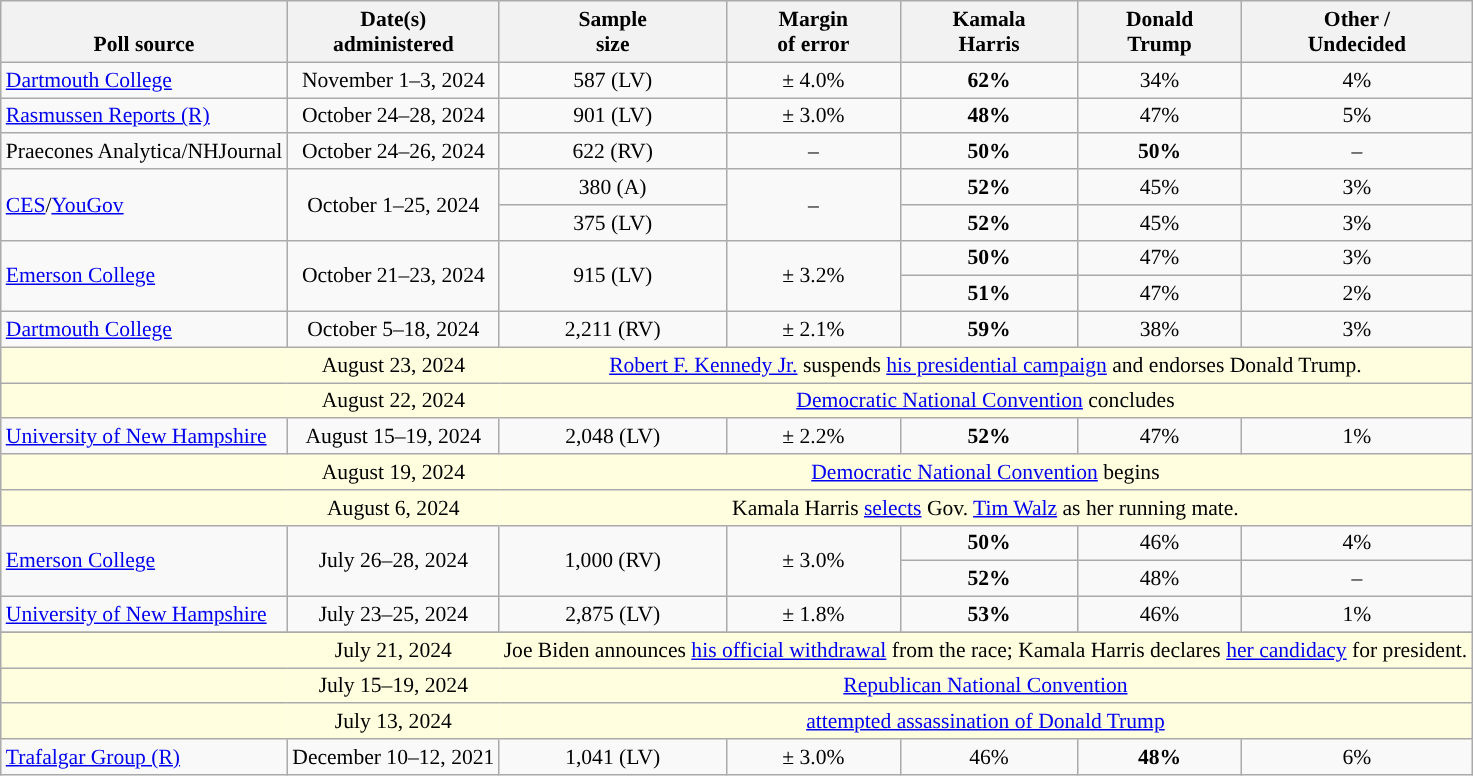<table class="wikitable sortable mw-datatable" style="font-size:90%;text-align:center;line-height:17px">
<tr valign=bottom>
<th>Poll source</th>
<th>Date(s)<br>administered</th>
<th>Sample<br>size</th>
<th>Margin<br>of error</th>
<th class="unsortable">Kamala<br>Harris<br></th>
<th class="unsortable">Donald<br>Trump<br></th>
<th class="unsortable">Other /<br>Undecided</th>
</tr>
<tr>
<td style="text-align:left;"><a href='#'>Dartmouth College</a></td>
<td data-sort-value="2024-11-03">November 1–3, 2024</td>
<td>587 (LV)</td>
<td>± 4.0%</td>
<td style="color:black;background-color:"><strong>62%</strong></td>
<td>34%</td>
<td>4%</td>
</tr>
<tr>
<td style="text-align:left;"><a href='#'>Rasmussen Reports (R)</a></td>
<td data-sort-value="2024-10-28">October 24–28, 2024</td>
<td>901 (LV)</td>
<td>± 3.0%</td>
<td style="color:black;background-color:"><strong>48%</strong></td>
<td>47%</td>
<td>5%</td>
</tr>
<tr>
<td style="text-align:left;">Praecones Analytica/NHJournal</td>
<td data-sort-value="2024-07-21">October 24–26, 2024</td>
<td>622 (RV)</td>
<td>–</td>
<td><strong>50%</strong></td>
<td><strong>50%</strong></td>
<td>–</td>
</tr>
<tr>
<td style="text-align:left;" rowspan="2"><a href='#'>CES</a>/<a href='#'>YouGov</a></td>
<td rowspan="2">October 1–25, 2024</td>
<td>380 (A)</td>
<td rowspan="2">–</td>
<td style="color:black;background-color:"><strong>52%</strong></td>
<td>45%</td>
<td>3%</td>
</tr>
<tr>
<td>375 (LV)</td>
<td style="color:black;background-color:"><strong>52%</strong></td>
<td>45%</td>
<td>3%</td>
</tr>
<tr>
<td style="text-align:left;" rowspan="2"><a href='#'>Emerson College</a></td>
<td rowspan="2">October 21–23, 2024</td>
<td rowspan="2">915 (LV)</td>
<td rowspan="2">± 3.2%</td>
<td style="color:black;background-color:"><strong>50%</strong></td>
<td>47%</td>
<td>3%</td>
</tr>
<tr>
<td style="color:black;background-color:"><strong>51%</strong></td>
<td>47%</td>
<td>2%</td>
</tr>
<tr>
<td style="text-align:left;"><a href='#'>Dartmouth College</a></td>
<td data-sort-value="2024-10-18">October 5–18, 2024</td>
<td>2,211 (RV)</td>
<td>± 2.1%</td>
<td style="color:black;background-color:"><strong>59%</strong></td>
<td>38%</td>
<td>3%</td>
</tr>
<tr style="background:lightyellow;">
<td style="border-right-style:hidden;"></td>
<td style="border-right-style:hidden; " data-sort-value="2024-08-21">August 23, 2024</td>
<td colspan="5"><a href='#'>Robert F. Kennedy Jr.</a> suspends <a href='#'>his presidential campaign</a> and endorses Donald Trump.</td>
</tr>
<tr style="background:lightyellow;">
<td style="border-right-style:hidden;"></td>
<td style="border-right-style:hidden; " data-sort-value="2024-08-22">August 22, 2024</td>
<td colspan="5"><a href='#'>Democratic National Convention</a> concludes</td>
</tr>
<tr>
<td style="text-align:left;"><a href='#'>University of New Hampshire</a></td>
<td data-sort-value="2024-08-19">August 15–19, 2024</td>
<td>2,048 (LV)</td>
<td>± 2.2%</td>
<td style="color:black;background-color:"><strong>52%</strong></td>
<td>47%</td>
<td>1%</td>
</tr>
<tr style="background:lightyellow;">
<td style="border-right-style:hidden;"></td>
<td style="border-right-style:hidden; " data-sort-value="2024-08-19">August 19, 2024</td>
<td colspan="5"><a href='#'>Democratic National Convention</a> begins</td>
</tr>
<tr style="background:lightyellow;">
<td style="border-right-style:hidden;"></td>
<td style="border-right-style:hidden; " data-sort-value="2024-08-06">August 6, 2024</td>
<td colspan="5">Kamala Harris <a href='#'>selects</a> Gov. <a href='#'>Tim Walz</a> as her running mate.</td>
</tr>
<tr>
<td style="text-align:left;" rowspan="2"><a href='#'>Emerson College</a></td>
<td rowspan="2">July 26–28, 2024</td>
<td rowspan="2">1,000 (RV)</td>
<td rowspan="2">± 3.0%</td>
<td style="color:black;background-color:"><strong>50%</strong></td>
<td>46%</td>
<td>4%</td>
</tr>
<tr>
<td style="color:black;background-color:"><strong>52%</strong></td>
<td>48%</td>
<td>–</td>
</tr>
<tr>
<td style="text-align:left;"><a href='#'>University of New Hampshire</a></td>
<td data-sort-value="2024-07-25">July 23–25, 2024</td>
<td>2,875 (LV)</td>
<td>± 1.8%</td>
<td style="color:black;background-color:"><strong>53%</strong></td>
<td>46%</td>
<td>1%</td>
</tr>
<tr>
</tr>
<tr style="background:lightyellow;">
<td style="border-right-style:hidden; background:lightyellow;"></td>
<td style="border-right-style:hidden; " data-sort-value="2024-07-21">July 21, 2024</td>
<td colspan="6">Joe Biden announces <a href='#'>his official withdrawal</a> from the race; Kamala Harris declares <a href='#'>her candidacy</a> for president.</td>
</tr>
<tr style="background:lightyellow;">
<td style="border-right-style:hidden;"></td>
<td style="border-right-style:hidden; " data-sort-value="2024-07-15">July 15–19, 2024</td>
<td colspan="5"><a href='#'>Republican National Convention</a></td>
</tr>
<tr style="background:lightyellow;">
<td style="border-right-style:hidden;"></td>
<td style="border-right-style:hidden; " data-sort-value="2024-07-13">July 13, 2024</td>
<td colspan="5"><a href='#'>attempted assassination of Donald Trump</a></td>
</tr>
<tr>
<td style="text-align:left;"><a href='#'>Trafalgar Group (R)</a></td>
<td data-sort-value="2021-12-12">December 10–12, 2021</td>
<td>1,041 (LV)</td>
<td>± 3.0%</td>
<td>46%</td>
<td style="background-color:"><strong>48%</strong></td>
<td>6%</td>
</tr>
</table>
